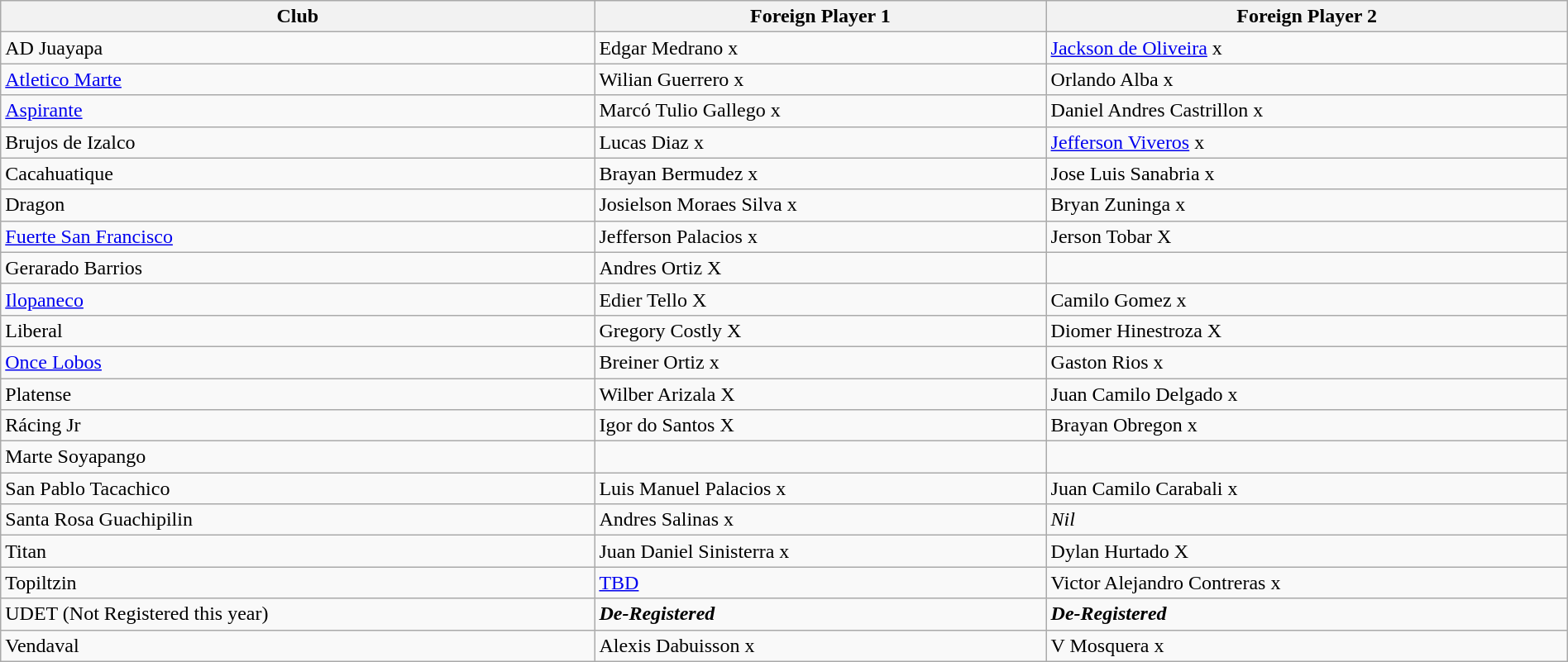<table class="wikitable sortable" style="width:100%">
<tr>
<th>Club</th>
<th>Foreign Player 1</th>
<th>Foreign Player 2</th>
</tr>
<tr style="vertical-align:top;">
<td>AD Juayapa</td>
<td> Edgar Medrano x</td>
<td> <a href='#'>Jackson de Oliveira</a> x</td>
</tr>
<tr style="vertical-align:top;">
<td><a href='#'>Atletico Marte</a></td>
<td> Wilian Guerrero x</td>
<td> Orlando Alba x</td>
</tr>
<tr style="vertical-align:top;">
<td><a href='#'>Aspirante</a></td>
<td> Marcó Tulio Gallego x</td>
<td> Daniel Andres Castrillon x</td>
</tr>
<tr style="vertical-align:top;">
<td>Brujos de Izalco</td>
<td> Lucas Diaz x</td>
<td> <a href='#'>Jefferson Viveros</a> x</td>
</tr>
<tr style="vertical-align:top;">
<td>Cacahuatique</td>
<td> Brayan Bermudez x</td>
<td> Jose Luis Sanabria x</td>
</tr>
<tr style="vertical-align:top;">
<td>Dragon</td>
<td> Josielson Moraes Silva x</td>
<td> Bryan Zuninga x</td>
</tr>
<tr style="vertical-align:top;">
<td><a href='#'>Fuerte San Francisco</a></td>
<td> Jefferson Palacios x</td>
<td> Jerson Tobar X</td>
</tr>
<tr style="vertical-align:top;">
<td>Gerarado Barrios</td>
<td> Andres Ortiz X</td>
<td></td>
</tr>
<tr style="vertical-align:top;">
<td><a href='#'>Ilopaneco</a></td>
<td> Edier Tello X</td>
<td> Camilo Gomez x</td>
</tr>
<tr style="vertical-align:top;">
<td>Liberal</td>
<td> Gregory Costly X</td>
<td> Diomer Hinestroza X</td>
</tr>
<tr style="vertical-align:top;">
<td><a href='#'>Once Lobos</a></td>
<td> Breiner Ortiz x</td>
<td> Gaston Rios x</td>
</tr>
<tr style="vertical-align:top;">
<td>Platense</td>
<td> Wilber Arizala X</td>
<td> Juan Camilo Delgado x</td>
</tr>
<tr style="vertical-align:top;">
<td>Rácing Jr</td>
<td> Igor do Santos X</td>
<td> Brayan Obregon x</td>
</tr>
<tr style="vertical-align:top;">
<td>Marte Soyapango</td>
<td></td>
<td></td>
</tr>
<tr style="vertical-align:top;">
<td>San Pablo Tacachico</td>
<td> Luis Manuel Palacios x</td>
<td> Juan Camilo Carabali x</td>
</tr>
<tr style="vertical-align:top;">
<td>Santa Rosa Guachipilin</td>
<td> Andres Salinas x</td>
<td><em>Nil</em></td>
</tr>
<tr style="vertical-align:top;">
<td>Titan</td>
<td> Juan Daniel Sinisterra x</td>
<td> Dylan Hurtado X</td>
</tr>
<tr style="vertical-align:top;">
<td>Topiltzin</td>
<td> <a href='#'>TBD</a></td>
<td> Victor Alejandro Contreras x</td>
</tr>
<tr style="vertical-align:top;">
<td>UDET (Not Registered this year)</td>
<td><strong><em>De-Registered</em></strong></td>
<td><strong><em>De-Registered</em></strong></td>
</tr>
<tr style="vertical-align:top;">
<td>Vendaval</td>
<td> Alexis Dabuisson x</td>
<td> V Mosquera x</td>
</tr>
</table>
